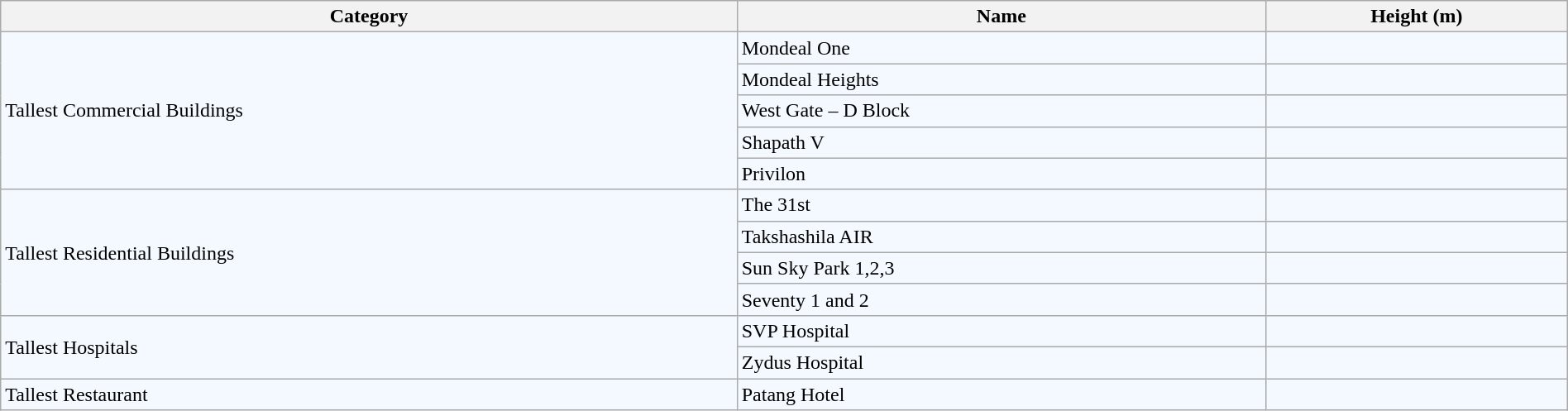<table class="wikitable" width="100%">
<tr>
<th>Category</th>
<th>Name</th>
<th>Height (m)</th>
</tr>
<tr bgcolor="#F4F9FF">
<td rowspan="5">Tallest Commercial Buildings</td>
<td>Mondeal One</td>
<td></td>
</tr>
<tr bgcolor="#F4F9FF">
<td>Mondeal Heights</td>
<td></td>
</tr>
<tr bgcolor="#F4F9FF">
<td>West Gate – D Block</td>
<td></td>
</tr>
<tr bgcolor="#F4F9FF">
<td>Shapath V</td>
<td></td>
</tr>
<tr bgcolor="#F4F9FF">
<td>Privilon</td>
<td></td>
</tr>
<tr bgcolor="#F4F9FF">
<td rowspan="4">Tallest Residential Buildings</td>
<td>The 31st</td>
<td></td>
</tr>
<tr bgcolor="#F4F9FF">
<td>Takshashila AIR</td>
<td></td>
</tr>
<tr bgcolor="#F4F9FF">
<td>Sun Sky Park 1,2,3</td>
<td></td>
</tr>
<tr bgcolor="#F4F9FF">
<td>Seventy 1 and 2</td>
<td></td>
</tr>
<tr bgcolor="#F4F9FF">
<td rowspan="2">Tallest Hospitals</td>
<td>SVP Hospital</td>
<td></td>
</tr>
<tr bgcolor="#F4F9FF">
<td>Zydus Hospital</td>
<td></td>
</tr>
<tr bgcolor="#F4F9FF">
<td>Tallest Restaurant</td>
<td>Patang Hotel</td>
<td></td>
</tr>
</table>
